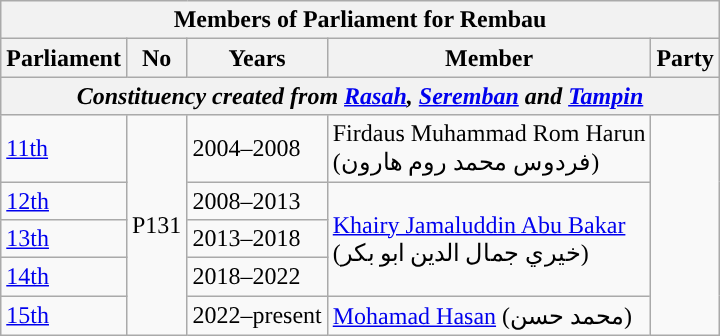<table class=wikitable>
<tr>
<th colspan="5">Members of Parliament for Rembau</th>
</tr>
<tr>
<th>Parliament</th>
<th>No</th>
<th>Years</th>
<th>Member</th>
<th>Party</th>
</tr>
<tr>
<th colspan="5" align="center"><em>Constituency created from <a href='#'>Rasah</a>, <a href='#'>Seremban</a> and <a href='#'>Tampin</a></em></th>
</tr>
<tr>
<td><a href='#'>11th</a></td>
<td rowspan="5">P131</td>
<td>2004–2008</td>
<td>Firdaus Muhammad Rom Harun <br> (فردوس محمد روم هارون)</td>
<td rowspan=5></td>
</tr>
<tr>
<td><a href='#'>12th</a></td>
<td>2008–2013</td>
<td rowspan=3><a href='#'>Khairy Jamaluddin Abu Bakar</a> <br> (خيري جمال الدين ابو بكر)</td>
</tr>
<tr>
<td><a href='#'>13th</a></td>
<td>2013–2018</td>
</tr>
<tr>
<td><a href='#'>14th</a></td>
<td>2018–2022</td>
</tr>
<tr>
<td><a href='#'>15th</a></td>
<td>2022–present</td>
<td><a href='#'>Mohamad Hasan</a> (محمد حسن)</td>
</tr>
</table>
